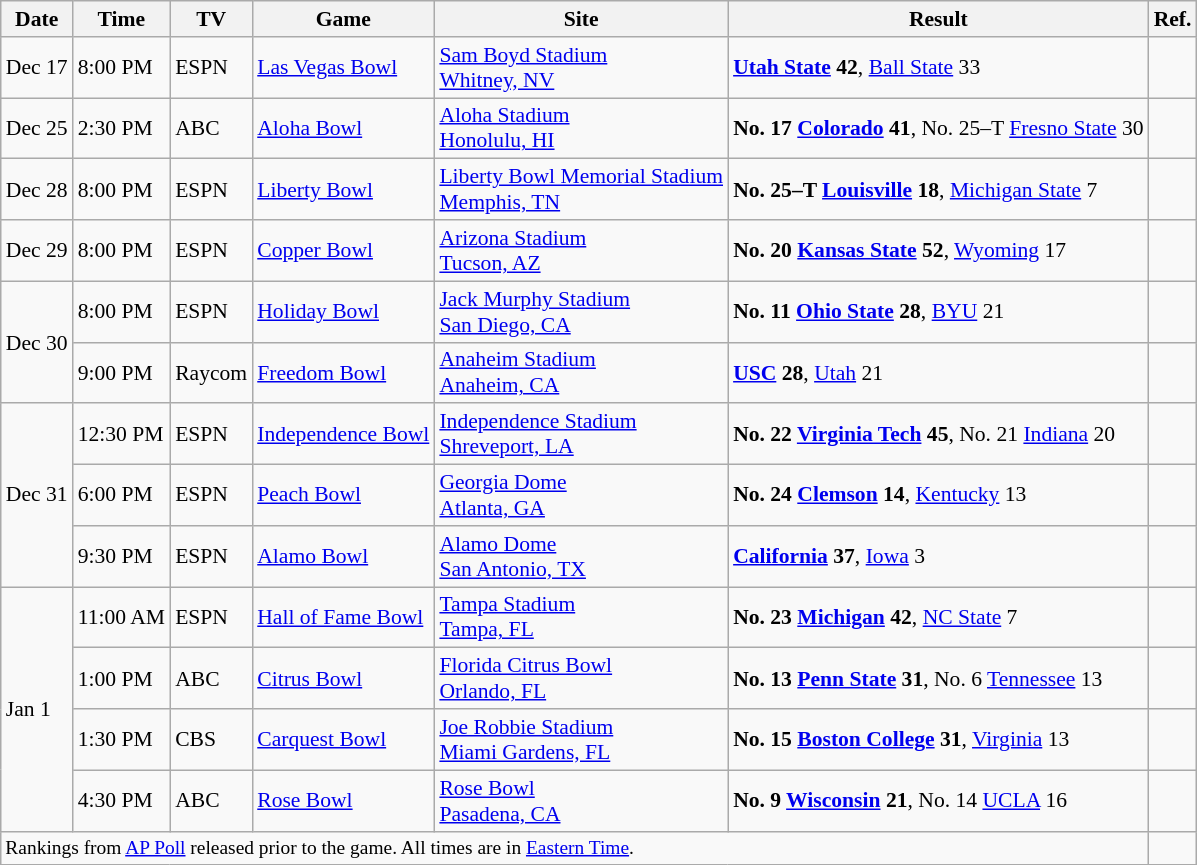<table class="wikitable" style="font-size:90%;"| ->
<tr>
<th>Date</th>
<th>Time</th>
<th>TV</th>
<th>Game</th>
<th>Site</th>
<th>Result</th>
<th>Ref.</th>
</tr>
<tr>
<td>Dec 17</td>
<td>8:00 PM</td>
<td>ESPN</td>
<td><a href='#'>Las Vegas Bowl</a></td>
<td><a href='#'>Sam Boyd Stadium</a><br><a href='#'>Whitney, NV</a></td>
<td><strong><a href='#'>Utah State</a> 42</strong>, <a href='#'>Ball State</a> 33</td>
<td></td>
</tr>
<tr>
<td>Dec 25</td>
<td>2:30 PM</td>
<td>ABC</td>
<td><a href='#'>Aloha Bowl</a></td>
<td><a href='#'>Aloha Stadium</a><br><a href='#'>Honolulu, HI</a></td>
<td><strong>No. 17 <a href='#'>Colorado</a> 41</strong>, No. 25–T <a href='#'>Fresno State</a> 30</td>
<td></td>
</tr>
<tr>
<td>Dec 28</td>
<td>8:00 PM</td>
<td>ESPN</td>
<td><a href='#'>Liberty Bowl</a></td>
<td><a href='#'>Liberty Bowl Memorial Stadium</a><br><a href='#'>Memphis, TN</a></td>
<td><strong>No. 25–T <a href='#'>Louisville</a> 18</strong>, <a href='#'>Michigan State</a> 7</td>
<td></td>
</tr>
<tr>
<td>Dec 29</td>
<td>8:00 PM</td>
<td>ESPN</td>
<td><a href='#'>Copper Bowl</a></td>
<td><a href='#'>Arizona Stadium</a><br><a href='#'>Tucson, AZ</a></td>
<td><strong>No. 20 <a href='#'>Kansas State</a> 52</strong>, <a href='#'>Wyoming</a> 17</td>
<td></td>
</tr>
<tr>
<td rowspan="2">Dec 30</td>
<td>8:00 PM</td>
<td>ESPN</td>
<td><a href='#'>Holiday Bowl</a></td>
<td><a href='#'>Jack Murphy Stadium</a><br><a href='#'>San Diego, CA</a></td>
<td><strong>No. 11 <a href='#'>Ohio State</a> 28</strong>, <a href='#'>BYU</a> 21</td>
<td></td>
</tr>
<tr>
<td>9:00 PM</td>
<td>Raycom</td>
<td><a href='#'>Freedom Bowl</a></td>
<td><a href='#'>Anaheim Stadium</a><br><a href='#'>Anaheim, CA</a></td>
<td><strong><a href='#'>USC</a> 28</strong>, <a href='#'>Utah</a> 21</td>
<td></td>
</tr>
<tr>
<td rowspan="3">Dec 31</td>
<td>12:30 PM</td>
<td>ESPN</td>
<td><a href='#'>Independence Bowl</a></td>
<td><a href='#'>Independence Stadium</a><br><a href='#'>Shreveport, LA</a></td>
<td><strong>No. 22 <a href='#'>Virginia Tech</a> 45</strong>, No. 21 <a href='#'>Indiana</a> 20</td>
<td></td>
</tr>
<tr>
<td>6:00 PM</td>
<td>ESPN</td>
<td><a href='#'>Peach Bowl</a></td>
<td><a href='#'>Georgia Dome</a><br><a href='#'>Atlanta, GA</a></td>
<td><strong>No. 24 <a href='#'>Clemson</a> 14</strong>, <a href='#'>Kentucky</a> 13</td>
<td></td>
</tr>
<tr>
<td>9:30 PM</td>
<td>ESPN</td>
<td><a href='#'>Alamo Bowl</a></td>
<td><a href='#'>Alamo Dome</a><br><a href='#'>San Antonio, TX</a></td>
<td><strong><a href='#'>California</a> 37</strong>, <a href='#'>Iowa</a> 3</td>
<td></td>
</tr>
<tr>
<td rowspan="4">Jan 1</td>
<td>11:00 AM</td>
<td>ESPN</td>
<td><a href='#'>Hall of Fame Bowl</a></td>
<td><a href='#'>Tampa Stadium</a><br><a href='#'>Tampa, FL</a></td>
<td><strong>No. 23 <a href='#'>Michigan</a> 42</strong>, <a href='#'>NC State</a> 7</td>
<td></td>
</tr>
<tr>
<td>1:00 PM</td>
<td>ABC</td>
<td><a href='#'>Citrus Bowl</a></td>
<td><a href='#'>Florida Citrus Bowl</a><br><a href='#'>Orlando, FL</a></td>
<td><strong>No. 13 <a href='#'>Penn State</a> 31</strong>, No. 6 <a href='#'>Tennessee</a> 13</td>
<td></td>
</tr>
<tr>
<td>1:30 PM</td>
<td>CBS</td>
<td><a href='#'>Carquest Bowl</a></td>
<td><a href='#'>Joe Robbie Stadium</a><br><a href='#'>Miami Gardens, FL</a></td>
<td><strong>No. 15 <a href='#'>Boston College</a> 31</strong>, <a href='#'>Virginia</a> 13</td>
<td></td>
</tr>
<tr>
<td>4:30 PM</td>
<td>ABC</td>
<td><a href='#'>Rose Bowl</a></td>
<td><a href='#'>Rose Bowl</a><br><a href='#'>Pasadena, CA</a></td>
<td><strong>No. 9 <a href='#'>Wisconsin</a> 21</strong>, No. 14 <a href='#'>UCLA</a> 16</td>
<td></td>
</tr>
<tr>
<td colspan=6 style="font-size:90%;">Rankings from <a href='#'>AP Poll</a> released prior to the game. All times are in <a href='#'>Eastern Time</a>.</td>
</tr>
</table>
